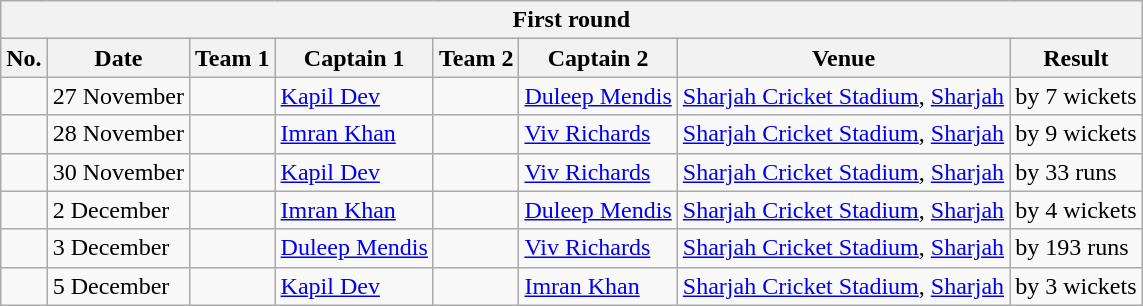<table class="wikitable">
<tr>
<th colspan="9">First round</th>
</tr>
<tr>
<th>No.</th>
<th>Date</th>
<th>Team 1</th>
<th>Captain 1</th>
<th>Team 2</th>
<th>Captain 2</th>
<th>Venue</th>
<th>Result</th>
</tr>
<tr>
<td></td>
<td>27 November</td>
<td></td>
<td><a href='#'>Kapil Dev</a></td>
<td></td>
<td><a href='#'>Duleep Mendis</a></td>
<td><a href='#'>Sharjah Cricket Stadium</a>, <a href='#'>Sharjah</a></td>
<td> by 7 wickets</td>
</tr>
<tr>
<td></td>
<td>28 November</td>
<td></td>
<td><a href='#'>Imran Khan</a></td>
<td></td>
<td><a href='#'>Viv Richards</a></td>
<td><a href='#'>Sharjah Cricket Stadium</a>, <a href='#'>Sharjah</a></td>
<td> by 9 wickets</td>
</tr>
<tr>
<td></td>
<td>30 November</td>
<td></td>
<td><a href='#'>Kapil Dev</a></td>
<td></td>
<td><a href='#'>Viv Richards</a></td>
<td><a href='#'>Sharjah Cricket Stadium</a>, <a href='#'>Sharjah</a></td>
<td> by 33 runs</td>
</tr>
<tr>
<td></td>
<td>2 December</td>
<td></td>
<td><a href='#'>Imran Khan</a></td>
<td></td>
<td><a href='#'>Duleep Mendis</a></td>
<td><a href='#'>Sharjah Cricket Stadium</a>, <a href='#'>Sharjah</a></td>
<td> by 4 wickets</td>
</tr>
<tr>
<td></td>
<td>3 December</td>
<td></td>
<td><a href='#'>Duleep Mendis</a></td>
<td></td>
<td><a href='#'>Viv Richards</a></td>
<td><a href='#'>Sharjah Cricket Stadium</a>, <a href='#'>Sharjah</a></td>
<td> by 193 runs</td>
</tr>
<tr>
<td></td>
<td>5 December</td>
<td></td>
<td><a href='#'>Kapil Dev</a></td>
<td></td>
<td><a href='#'>Imran Khan</a></td>
<td><a href='#'>Sharjah Cricket Stadium</a>, <a href='#'>Sharjah</a></td>
<td> by 3 wickets</td>
</tr>
</table>
